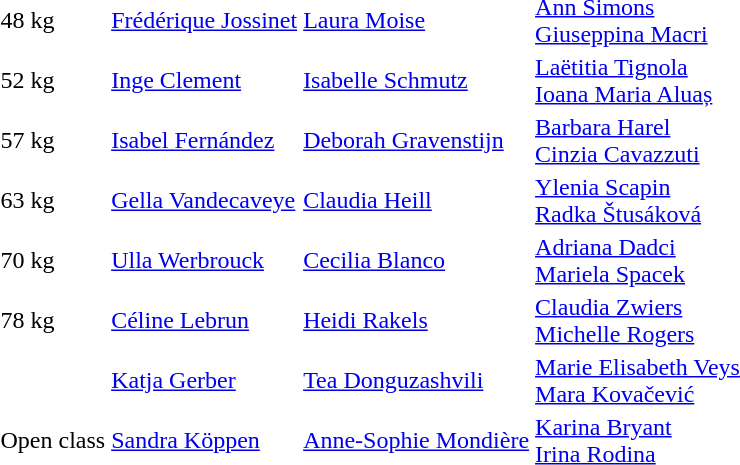<table>
<tr>
<td>48 kg</td>
<td> <a href='#'>Frédérique Jossinet</a></td>
<td> <a href='#'>Laura Moise</a></td>
<td> <a href='#'>Ann Simons</a> <br>  <a href='#'>Giuseppina Macri</a></td>
</tr>
<tr>
<td>52 kg</td>
<td> <a href='#'>Inge Clement</a></td>
<td> <a href='#'>Isabelle Schmutz</a></td>
<td> <a href='#'>Laëtitia Tignola</a> <br>  <a href='#'>Ioana Maria Aluaș</a></td>
</tr>
<tr>
<td>57 kg</td>
<td> <a href='#'>Isabel Fernández</a></td>
<td> <a href='#'>Deborah Gravenstijn</a></td>
<td> <a href='#'>Barbara Harel</a> <br>  <a href='#'>Cinzia Cavazzuti</a></td>
</tr>
<tr>
<td>63 kg</td>
<td> <a href='#'>Gella Vandecaveye</a></td>
<td> <a href='#'>Claudia Heill</a></td>
<td> <a href='#'>Ylenia Scapin</a> <br>  <a href='#'>Radka Štusáková</a></td>
</tr>
<tr>
<td>70 kg</td>
<td> <a href='#'>Ulla Werbrouck</a></td>
<td> <a href='#'>Cecilia Blanco</a></td>
<td> <a href='#'>Adriana Dadci</a> <br>  <a href='#'>Mariela Spacek</a></td>
</tr>
<tr>
<td>78 kg</td>
<td> <a href='#'>Céline Lebrun</a></td>
<td> <a href='#'>Heidi Rakels</a></td>
<td> <a href='#'>Claudia Zwiers</a> <br>  <a href='#'>Michelle Rogers</a></td>
</tr>
<tr>
<td></td>
<td> <a href='#'>Katja Gerber</a></td>
<td> <a href='#'>Tea Donguzashvili</a></td>
<td> <a href='#'>Marie Elisabeth Veys</a> <br>  <a href='#'>Mara Kovačević</a></td>
</tr>
<tr>
<td>Open class</td>
<td> <a href='#'>Sandra Köppen</a></td>
<td> <a href='#'>Anne-Sophie Mondière</a></td>
<td> <a href='#'>Karina Bryant</a> <br>  <a href='#'>Irina Rodina</a></td>
</tr>
</table>
